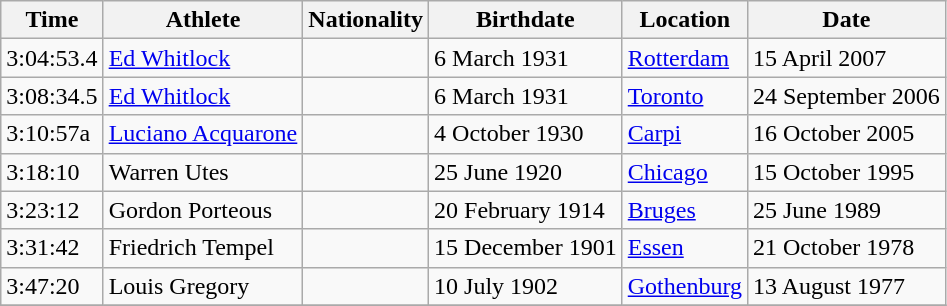<table class="wikitable">
<tr>
<th>Time</th>
<th>Athlete</th>
<th>Nationality</th>
<th>Birthdate</th>
<th>Location</th>
<th>Date</th>
</tr>
<tr>
<td>3:04:53.4</td>
<td><a href='#'>Ed Whitlock</a></td>
<td></td>
<td>6 March 1931</td>
<td><a href='#'>Rotterdam</a></td>
<td>15 April 2007</td>
</tr>
<tr>
<td>3:08:34.5</td>
<td><a href='#'>Ed Whitlock</a></td>
<td></td>
<td>6 March 1931</td>
<td><a href='#'>Toronto</a></td>
<td>24 September 2006</td>
</tr>
<tr>
<td>3:10:57a</td>
<td><a href='#'>Luciano Acquarone</a></td>
<td></td>
<td>4 October 1930</td>
<td><a href='#'>Carpi</a></td>
<td>16 October 2005</td>
</tr>
<tr>
<td>3:18:10</td>
<td>Warren Utes</td>
<td></td>
<td>25 June 1920</td>
<td><a href='#'>Chicago</a></td>
<td>15 October 1995</td>
</tr>
<tr>
<td>3:23:12</td>
<td>Gordon Porteous</td>
<td></td>
<td>20 February 1914</td>
<td><a href='#'>Bruges</a></td>
<td>25 June 1989</td>
</tr>
<tr>
<td>3:31:42</td>
<td>Friedrich Tempel</td>
<td></td>
<td>15 December 1901</td>
<td><a href='#'>Essen</a></td>
<td>21 October 1978</td>
</tr>
<tr>
<td>3:47:20</td>
<td>Louis Gregory</td>
<td></td>
<td>10 July 1902</td>
<td><a href='#'>Gothenburg</a></td>
<td>13 August 1977</td>
</tr>
<tr>
</tr>
</table>
